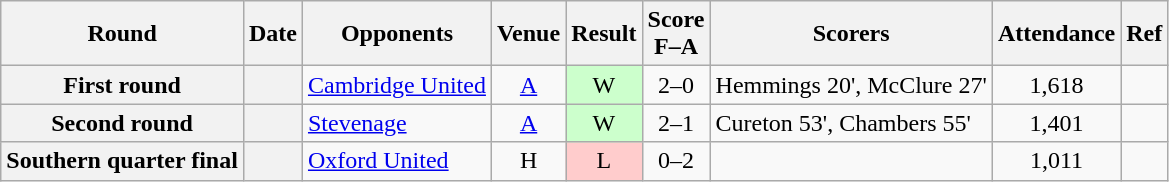<table class="wikitable sortable plainrowheaders" style="text-align:center">
<tr>
<th scope="col">Round</th>
<th scope="col">Date</th>
<th scope="col">Opponents</th>
<th scope="col">Venue</th>
<th scope="col">Result</th>
<th scope="col">Score<br>F–A</th>
<th scope="col" class="unsortable">Scorers</th>
<th scope="col">Attendance</th>
<th scope="col" class="unsortable">Ref</th>
</tr>
<tr>
<th scope="row">First round</th>
<th scope="row"></th>
<td align="left"><a href='#'>Cambridge United</a></td>
<td><a href='#'>A</a></td>
<td style="background-color:#CCFFCC">W</td>
<td>2–0</td>
<td align="left">Hemmings 20', McClure 27'</td>
<td>1,618</td>
<td></td>
</tr>
<tr>
<th scope="row">Second round</th>
<th scope="row"></th>
<td align="left"><a href='#'>Stevenage</a></td>
<td><a href='#'>A</a></td>
<td style="background-color:#CCFFCC">W</td>
<td>2–1</td>
<td align="left">Cureton 53', Chambers 55'</td>
<td>1,401</td>
<td></td>
</tr>
<tr>
<th scope="row">Southern quarter final</th>
<th scope="row"></th>
<td align="left"><a href='#'>Oxford United</a></td>
<td>H</td>
<td style="background-color:#FFCCCC">L</td>
<td>0–2</td>
<td align="left"></td>
<td>1,011</td>
<td></td>
</tr>
</table>
